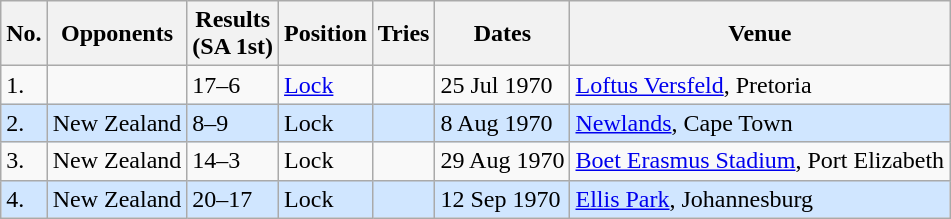<table class="wikitable unsortable">
<tr>
<th>No.</th>
<th>Opponents</th>
<th>Results<br>(SA 1st)</th>
<th>Position</th>
<th>Tries</th>
<th>Dates</th>
<th>Venue</th>
</tr>
<tr>
<td>1.</td>
<td></td>
<td>17–6</td>
<td><a href='#'>Lock</a></td>
<td></td>
<td>25 Jul 1970</td>
<td><a href='#'>Loftus Versfeld</a>, Pretoria</td>
</tr>
<tr style="background: #D0E6FF;">
<td>2.</td>
<td> New Zealand</td>
<td>8–9</td>
<td>Lock</td>
<td></td>
<td>8 Aug 1970</td>
<td><a href='#'>Newlands</a>, Cape Town</td>
</tr>
<tr>
<td>3.</td>
<td> New Zealand</td>
<td>14–3</td>
<td>Lock</td>
<td></td>
<td>29 Aug 1970</td>
<td><a href='#'>Boet Erasmus Stadium</a>, Port Elizabeth</td>
</tr>
<tr style="background: #D0E6FF;">
<td>4.</td>
<td> New Zealand</td>
<td>20–17</td>
<td>Lock</td>
<td></td>
<td>12 Sep 1970</td>
<td><a href='#'>Ellis Park</a>, Johannesburg</td>
</tr>
</table>
